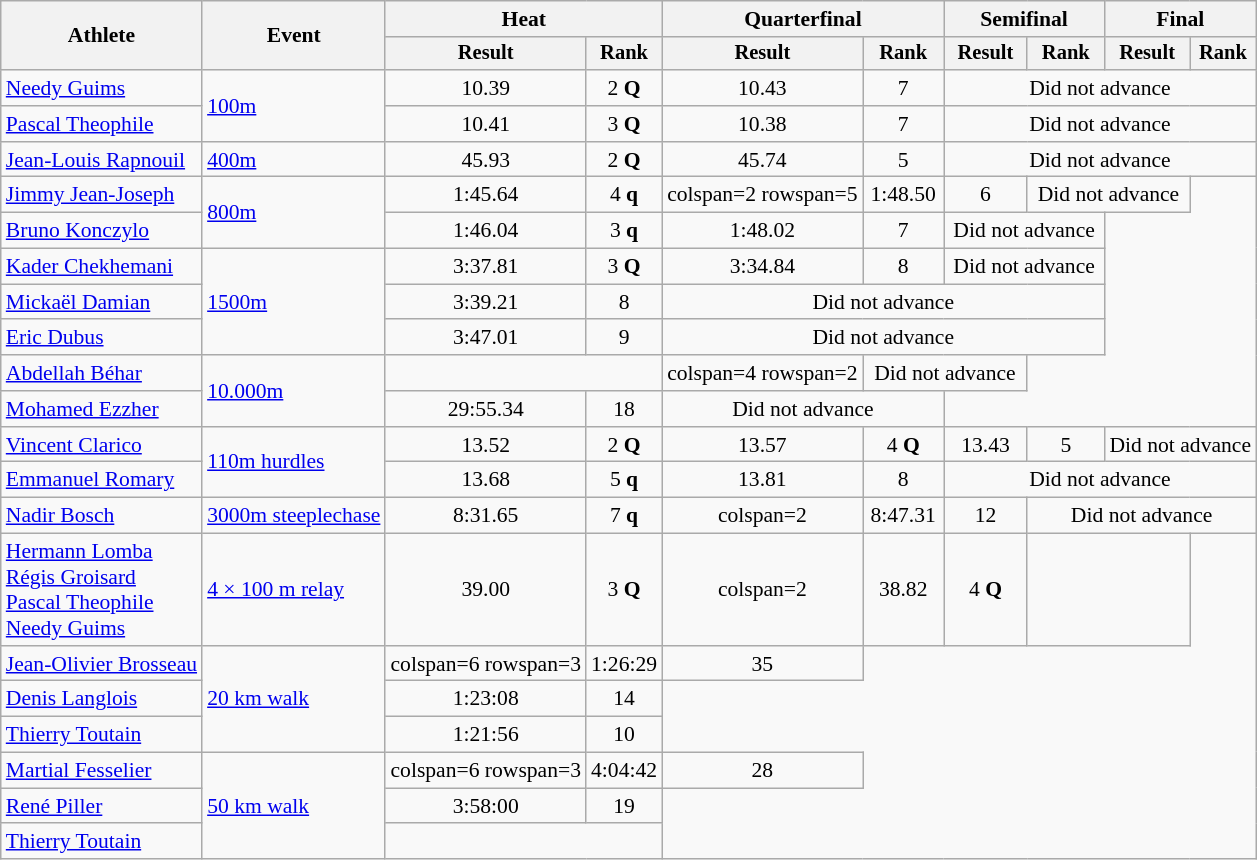<table class=wikitable style="font-size:90%">
<tr>
<th rowspan="2">Athlete</th>
<th rowspan="2">Event</th>
<th colspan="2">Heat</th>
<th colspan="2">Quarterfinal</th>
<th colspan="2">Semifinal</th>
<th colspan="2">Final</th>
</tr>
<tr style="font-size:95%">
<th>Result</th>
<th>Rank</th>
<th>Result</th>
<th>Rank</th>
<th>Result</th>
<th>Rank</th>
<th>Result</th>
<th>Rank</th>
</tr>
<tr align=center>
<td align=left><a href='#'>Needy Guims</a></td>
<td align=left rowspan=2><a href='#'>100m</a></td>
<td>10.39</td>
<td>2 <strong>Q</strong></td>
<td>10.43</td>
<td>7</td>
<td colspan=4>Did not advance</td>
</tr>
<tr align=center>
<td align=left><a href='#'>Pascal Theophile</a></td>
<td>10.41</td>
<td>3 <strong>Q</strong></td>
<td>10.38</td>
<td>7</td>
<td colspan=4>Did not advance</td>
</tr>
<tr align=center>
<td align=left><a href='#'>Jean-Louis Rapnouil</a></td>
<td align=left><a href='#'>400m</a></td>
<td>45.93</td>
<td>2 <strong>Q</strong></td>
<td>45.74</td>
<td>5</td>
<td colspan=4>Did not advance</td>
</tr>
<tr align=center>
<td align=left><a href='#'>Jimmy Jean-Joseph</a></td>
<td align=left rowspan=2><a href='#'>800m</a></td>
<td>1:45.64</td>
<td>4 <strong>q</strong></td>
<td>colspan=2 rowspan=5 </td>
<td>1:48.50</td>
<td>6</td>
<td colspan=2>Did not advance</td>
</tr>
<tr align=center>
<td align=left><a href='#'>Bruno Konczylo</a></td>
<td>1:46.04</td>
<td>3 <strong>q</strong></td>
<td>1:48.02</td>
<td>7</td>
<td colspan=2>Did not advance</td>
</tr>
<tr align=center>
<td align=left><a href='#'>Kader Chekhemani</a></td>
<td align=left rowspan=3><a href='#'>1500m</a></td>
<td>3:37.81</td>
<td>3 <strong>Q</strong></td>
<td>3:34.84</td>
<td>8</td>
<td colspan=2>Did not advance</td>
</tr>
<tr align=center>
<td align=left><a href='#'>Mickaël Damian</a></td>
<td>3:39.21</td>
<td>8</td>
<td colspan=4>Did not advance</td>
</tr>
<tr align=center>
<td align=left><a href='#'>Eric Dubus</a></td>
<td>3:47.01</td>
<td>9</td>
<td colspan=4>Did not advance</td>
</tr>
<tr align=center>
<td align=left><a href='#'>Abdellah Béhar</a></td>
<td align=left rowspan=2><a href='#'>10.000m</a></td>
<td colspan=2></td>
<td>colspan=4 rowspan=2 </td>
<td colspan=2>Did not advance</td>
</tr>
<tr align=center>
<td align=left><a href='#'>Mohamed Ezzher</a></td>
<td>29:55.34</td>
<td>18</td>
<td colspan=2>Did not advance</td>
</tr>
<tr align=center>
<td align=left><a href='#'>Vincent Clarico</a></td>
<td align=left rowspan=2><a href='#'>110m hurdles</a></td>
<td>13.52</td>
<td>2 <strong>Q</strong></td>
<td>13.57</td>
<td>4 <strong>Q</strong></td>
<td>13.43</td>
<td>5</td>
<td colspan=2>Did not advance</td>
</tr>
<tr align=center>
<td align=left><a href='#'>Emmanuel Romary</a></td>
<td>13.68</td>
<td>5 <strong>q</strong></td>
<td>13.81</td>
<td>8</td>
<td colspan=4>Did not advance</td>
</tr>
<tr align=center>
<td align=left><a href='#'>Nadir Bosch</a></td>
<td align=left><a href='#'>3000m steeplechase</a></td>
<td>8:31.65</td>
<td>7 <strong>q</strong></td>
<td>colspan=2 </td>
<td>8:47.31</td>
<td>12</td>
<td colspan=4>Did not advance</td>
</tr>
<tr align=center>
<td align=left><a href='#'>Hermann Lomba</a><br><a href='#'>Régis Groisard</a><br><a href='#'>Pascal Theophile</a><br><a href='#'>Needy Guims</a></td>
<td align=left><a href='#'>4 × 100 m relay</a></td>
<td>39.00</td>
<td>3 <strong>Q</strong></td>
<td>colspan=2 </td>
<td>38.82</td>
<td>4 <strong>Q</strong></td>
<td colspan=2></td>
</tr>
<tr align=center>
<td align=left><a href='#'>Jean-Olivier Brosseau</a></td>
<td align=left rowspan=3><a href='#'>20 km walk</a></td>
<td>colspan=6 rowspan=3 </td>
<td>1:26:29</td>
<td>35</td>
</tr>
<tr align=center>
<td align=left><a href='#'>Denis Langlois</a></td>
<td>1:23:08</td>
<td>14</td>
</tr>
<tr align=center>
<td align=left><a href='#'>Thierry Toutain</a></td>
<td>1:21:56</td>
<td>10</td>
</tr>
<tr align=center>
<td align=left><a href='#'>Martial Fesselier</a></td>
<td align=left rowspan=3><a href='#'>50 km walk</a></td>
<td>colspan=6 rowspan=3 </td>
<td>4:04:42</td>
<td>28</td>
</tr>
<tr align=center>
<td align=left><a href='#'>René Piller</a></td>
<td>3:58:00</td>
<td>19</td>
</tr>
<tr align=center>
<td align=left><a href='#'>Thierry Toutain</a></td>
<td colspan=2></td>
</tr>
</table>
